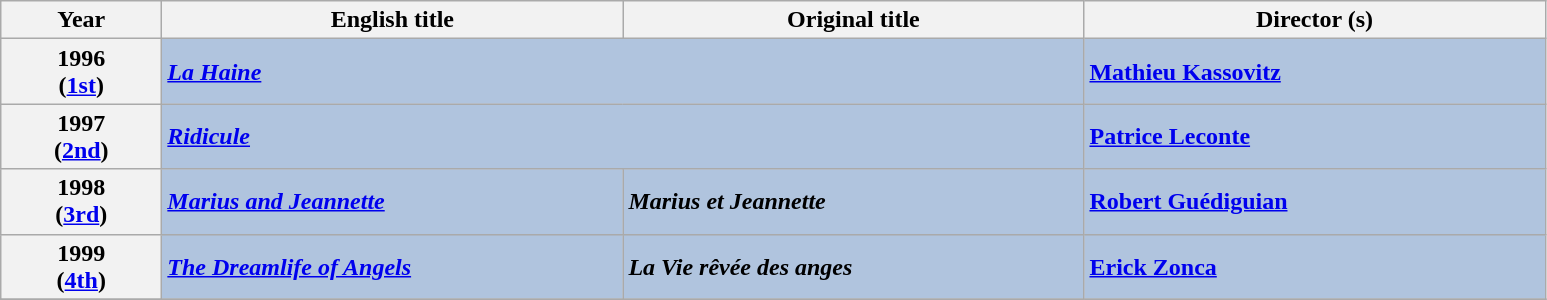<table class="wikitable">
<tr>
<th width="100"><strong>Year</strong></th>
<th width="300"><strong>English title</strong></th>
<th width="300"><strong>Original title</strong></th>
<th width="300"><strong>Director (s)</strong></th>
</tr>
<tr>
<th align="center">1996<br>(<a href='#'>1st</a>)</th>
<td colspan="2" style="background:#B0C4DE;"><strong><em><a href='#'>La Haine</a></em></strong></td>
<td style="background:#B0C4DE;"><strong><a href='#'>Mathieu Kassovitz</a></strong></td>
</tr>
<tr>
<th align="center">1997<br>(<a href='#'>2nd</a>)</th>
<td colspan="2" style="background:#B0C4DE;"><strong><em><a href='#'>Ridicule</a></em></strong></td>
<td style="background:#B0C4DE;"><strong><a href='#'>Patrice Leconte</a></strong></td>
</tr>
<tr>
<th align="center">1998<br>(<a href='#'>3rd</a>)</th>
<td style="background:#B0C4DE;"><strong><em><a href='#'>Marius and Jeannette</a></em></strong></td>
<td style="background:#B0C4DE;"><strong><em>Marius et Jeannette</em></strong></td>
<td style="background:#B0C4DE;"><strong><a href='#'>Robert Guédiguian</a></strong></td>
</tr>
<tr>
<th align="center">1999<br>(<a href='#'>4th</a>)</th>
<td style="background:#B0C4DE;"><strong><em><a href='#'>The Dreamlife of Angels</a></em></strong></td>
<td style="background:#B0C4DE;"><strong><em>La Vie rêvée des anges</em></strong></td>
<td style="background:#B0C4DE;"><strong><a href='#'>Erick Zonca</a></strong></td>
</tr>
<tr>
</tr>
</table>
